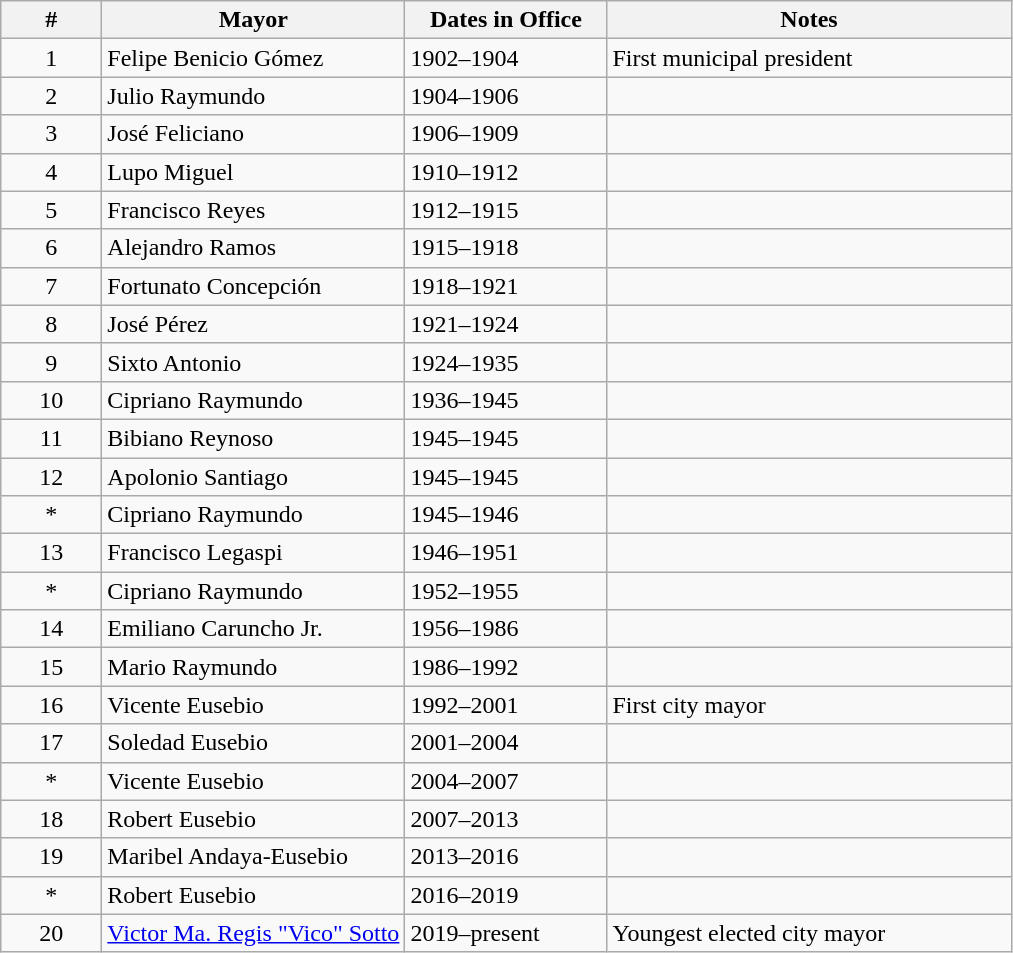<table class="wikitable">
<tr align=center valign=top>
<th>#</th>
<th width = "30%">Mayor</th>
<th width = "20%">Dates in Office</th>
<th width = "40%">Notes</th>
</tr>
<tr>
<td align=center>1</td>
<td>Felipe Benicio Gómez</td>
<td>1902–1904</td>
<td>First municipal president</td>
</tr>
<tr>
<td align=center>2</td>
<td>Julio Raymundo</td>
<td>1904–1906</td>
<td></td>
</tr>
<tr>
<td align=center>3</td>
<td>José Feliciano</td>
<td>1906–1909</td>
<td></td>
</tr>
<tr>
<td align=center>4</td>
<td>Lupo Miguel</td>
<td>1910–1912</td>
<td></td>
</tr>
<tr>
<td align=center>5</td>
<td>Francisco Reyes</td>
<td>1912–1915</td>
<td></td>
</tr>
<tr>
<td align=center>6</td>
<td>Alejandro Ramos</td>
<td>1915–1918</td>
<td></td>
</tr>
<tr>
<td align=center>7</td>
<td>Fortunato Concepción</td>
<td>1918–1921</td>
<td></td>
</tr>
<tr>
<td align=center>8</td>
<td>José Pérez</td>
<td>1921–1924</td>
<td></td>
</tr>
<tr>
<td align=center>9</td>
<td>Sixto Antonio</td>
<td>1924–1935</td>
<td></td>
</tr>
<tr>
<td align=center>10</td>
<td>Cipriano Raymundo</td>
<td>1936–1945</td>
<td></td>
</tr>
<tr>
<td align=center>11</td>
<td>Bibiano Reynoso</td>
<td>1945–1945</td>
<td></td>
</tr>
<tr>
<td align=center>12</td>
<td>Apolonio Santiago</td>
<td>1945–1945</td>
<td></td>
</tr>
<tr>
<td align=center>*</td>
<td>Cipriano Raymundo</td>
<td>1945–1946</td>
<td></td>
</tr>
<tr>
<td align=center>13</td>
<td>Francisco Legaspi</td>
<td>1946–1951</td>
<td></td>
</tr>
<tr>
<td align=center>*</td>
<td>Cipriano Raymundo</td>
<td>1952–1955</td>
<td></td>
</tr>
<tr>
<td align=center>14</td>
<td>Emiliano Caruncho Jr.</td>
<td>1956–1986</td>
<td></td>
</tr>
<tr>
<td align=center>15</td>
<td>Mario Raymundo</td>
<td>1986–1992</td>
<td></td>
</tr>
<tr>
<td align=center>16</td>
<td>Vicente Eusebio</td>
<td>1992–2001</td>
<td>First city mayor</td>
</tr>
<tr>
<td align=center>17</td>
<td>Soledad Eusebio</td>
<td>2001–2004</td>
<td></td>
</tr>
<tr>
<td align=center>*</td>
<td>Vicente Eusebio</td>
<td>2004–2007</td>
<td></td>
</tr>
<tr>
<td align=center>18</td>
<td>Robert Eusebio</td>
<td>2007–2013</td>
<td></td>
</tr>
<tr>
<td align=center>19</td>
<td>Maribel Andaya-Eusebio</td>
<td>2013–2016</td>
<td></td>
</tr>
<tr>
<td align=center>*</td>
<td>Robert Eusebio</td>
<td>2016–2019</td>
<td></td>
</tr>
<tr>
<td align=center>20</td>
<td><a href='#'>Victor Ma. Regis "Vico" Sotto</a></td>
<td>2019–present</td>
<td>Youngest elected city mayor</td>
</tr>
</table>
